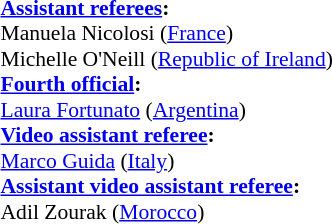<table width=50% style="font-size:90%">
<tr>
<td><br><strong><a href='#'>Assistant referees</a>:</strong>
<br>Manuela Nicolosi (<a href='#'>France</a>)
<br>Michelle O'Neill (<a href='#'>Republic of Ireland</a>)
<br><strong><a href='#'>Fourth official</a>:</strong>
<br><a href='#'>Laura Fortunato</a> (<a href='#'>Argentina</a>)
<br><strong><a href='#'>Video assistant referee</a>:</strong>
<br><a href='#'>Marco Guida</a> (<a href='#'>Italy</a>)
<br><strong><a href='#'>Assistant video assistant referee</a>:</strong>
<br>Adil Zourak (<a href='#'>Morocco</a>)</td>
</tr>
</table>
